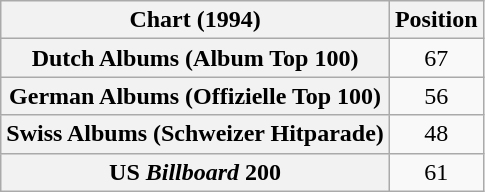<table class="wikitable sortable plainrowheaders" style="text-align:center">
<tr>
<th>Chart (1994)</th>
<th>Position</th>
</tr>
<tr>
<th scope="row">Dutch Albums (Album Top 100)</th>
<td>67</td>
</tr>
<tr>
<th scope="row">German Albums (Offizielle Top 100)</th>
<td>56</td>
</tr>
<tr>
<th scope="row">Swiss Albums (Schweizer Hitparade)</th>
<td>48</td>
</tr>
<tr>
<th scope="row">US <em>Billboard</em> 200</th>
<td>61</td>
</tr>
</table>
